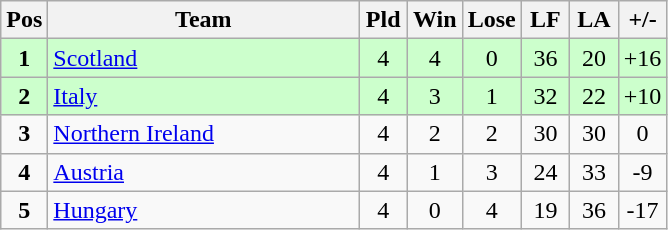<table class="wikitable" style="font-size: 100%">
<tr>
<th width=20>Pos</th>
<th width=200>Team</th>
<th width=25>Pld</th>
<th width=25>Win</th>
<th width=25>Lose</th>
<th width=25>LF</th>
<th width=25>LA</th>
<th width=25>+/-</th>
</tr>
<tr align=center style="background: #ccffcc;">
<td><strong>1</strong></td>
<td align="left"> <a href='#'>Scotland</a></td>
<td>4</td>
<td>4</td>
<td>0</td>
<td>36</td>
<td>20</td>
<td>+16</td>
</tr>
<tr align=center style="background: #ccffcc;">
<td><strong>2</strong></td>
<td align="left"> <a href='#'>Italy</a></td>
<td>4</td>
<td>3</td>
<td>1</td>
<td>32</td>
<td>22</td>
<td>+10</td>
</tr>
<tr align=center>
<td><strong>3</strong></td>
<td align="left"> <a href='#'>Northern Ireland</a></td>
<td>4</td>
<td>2</td>
<td>2</td>
<td>30</td>
<td>30</td>
<td>0</td>
</tr>
<tr align=center>
<td><strong>4</strong></td>
<td align="left"> <a href='#'>Austria</a></td>
<td>4</td>
<td>1</td>
<td>3</td>
<td>24</td>
<td>33</td>
<td>-9</td>
</tr>
<tr align=center>
<td><strong>5</strong></td>
<td align="left"> <a href='#'>Hungary</a></td>
<td>4</td>
<td>0</td>
<td>4</td>
<td>19</td>
<td>36</td>
<td>-17</td>
</tr>
</table>
